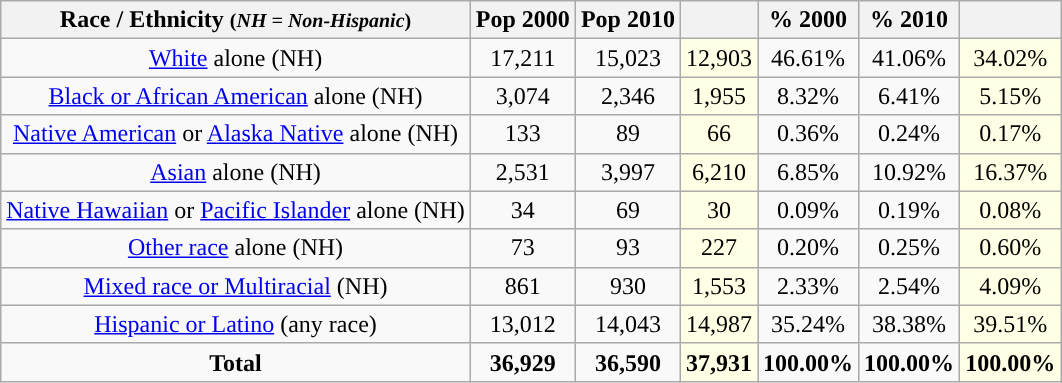<table class="wikitable" style="text-align:center;">
<tr>
<th>Race / Ethnicity <small>(<em>NH = Non-Hispanic</em>)</small></th>
<th>Pop 2000</th>
<th>Pop 2010</th>
<th></th>
<th>% 2000</th>
<th>% 2010</th>
<th></th>
</tr>
<tr>
<td><a href='#'>White</a> alone (NH)</td>
<td>17,211</td>
<td>15,023</td>
<td style='background: #ffffe6;'>12,903</td>
<td>46.61%</td>
<td>41.06%</td>
<td style='background: #ffffe6;'>34.02%</td>
</tr>
<tr>
<td><a href='#'>Black or African American</a> alone (NH)</td>
<td>3,074</td>
<td>2,346</td>
<td style='background: #ffffe6;'>1,955</td>
<td>8.32%</td>
<td>6.41%</td>
<td style='background: #ffffe6;'>5.15%</td>
</tr>
<tr>
<td><a href='#'>Native American</a> or <a href='#'>Alaska Native</a> alone (NH)</td>
<td>133</td>
<td>89</td>
<td style='background: #ffffe6;'>66</td>
<td>0.36%</td>
<td>0.24%</td>
<td style='background: #ffffe6;'>0.17%</td>
</tr>
<tr>
<td><a href='#'>Asian</a> alone (NH)</td>
<td>2,531</td>
<td>3,997</td>
<td style='background: #ffffe6;'>6,210</td>
<td>6.85%</td>
<td>10.92%</td>
<td style='background: #ffffe6;'>16.37%</td>
</tr>
<tr>
<td><a href='#'>Native Hawaiian</a> or <a href='#'>Pacific Islander</a> alone (NH)</td>
<td>34</td>
<td>69</td>
<td style='background: #ffffe6;'>30</td>
<td>0.09%</td>
<td>0.19%</td>
<td style='background: #ffffe6;'>0.08%</td>
</tr>
<tr>
<td><a href='#'>Other race</a> alone (NH)</td>
<td>73</td>
<td>93</td>
<td style='background: #ffffe6;'>227</td>
<td>0.20%</td>
<td>0.25%</td>
<td style='background: #ffffe6;'>0.60%</td>
</tr>
<tr>
<td><a href='#'>Mixed race or Multiracial</a> (NH)</td>
<td>861</td>
<td>930</td>
<td style='background: #ffffe6;'>1,553</td>
<td>2.33%</td>
<td>2.54%</td>
<td style='background: #ffffe6;'>4.09%</td>
</tr>
<tr>
<td><a href='#'>Hispanic or Latino</a> (any race)</td>
<td>13,012</td>
<td>14,043</td>
<td style='background: #ffffe6;'>14,987</td>
<td>35.24%</td>
<td>38.38%</td>
<td style='background: #ffffe6;'>39.51%</td>
</tr>
<tr>
<td><strong>Total</strong></td>
<td><strong>36,929</strong></td>
<td><strong>36,590</strong></td>
<td style='background: #ffffe6;'><strong>37,931</strong></td>
<td><strong>100.00%</strong></td>
<td><strong>100.00%</strong></td>
<td style='background: #ffffe6;'><strong>100.00%</strong></td>
</tr>
</table>
